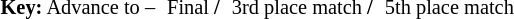<table style="font-size: 85%;">
<tr>
<td height=5></td>
</tr>
<tr>
<td><strong>Key:</strong> Advance to –</td>
<td></td>
<td>Final <strong>/</strong></td>
<td></td>
<td>3rd place match <strong>/</strong></td>
<td></td>
<td>5th place match</td>
</tr>
</table>
